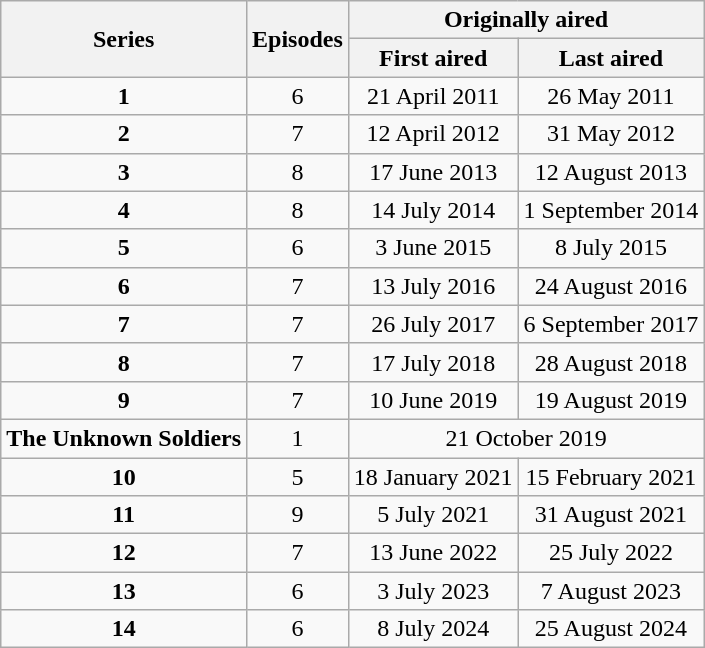<table class="wikitable" style="text-align:center;">
<tr>
<th rowspan="2">Series</th>
<th rowspan="2">Episodes</th>
<th colspan="2">Originally aired</th>
</tr>
<tr>
<th>First aired</th>
<th>Last aired</th>
</tr>
<tr>
<td><strong>1</strong></td>
<td>6</td>
<td>21 April 2011</td>
<td>26 May 2011</td>
</tr>
<tr>
<td><strong>2</strong></td>
<td>7</td>
<td>12 April 2012</td>
<td>31 May 2012</td>
</tr>
<tr>
<td><strong>3</strong></td>
<td>8</td>
<td>17 June 2013</td>
<td>12 August 2013</td>
</tr>
<tr>
<td><strong>4</strong></td>
<td>8</td>
<td>14 July 2014</td>
<td>1 September 2014</td>
</tr>
<tr>
<td><strong>5</strong></td>
<td>6</td>
<td>3 June 2015</td>
<td>8 July 2015</td>
</tr>
<tr>
<td><strong>6</strong></td>
<td>7</td>
<td>13 July 2016</td>
<td>24 August 2016</td>
</tr>
<tr>
<td><strong>7</strong></td>
<td>7</td>
<td>26 July 2017</td>
<td>6 September 2017</td>
</tr>
<tr>
<td><strong>8</strong></td>
<td>7</td>
<td>17 July 2018</td>
<td>28 August 2018</td>
</tr>
<tr>
<td><strong>9</strong></td>
<td>7</td>
<td>10 June 2019</td>
<td>19 August 2019</td>
</tr>
<tr>
<td><strong>The Unknown Soldiers</strong></td>
<td>1</td>
<td colspan="2">21 October 2019</td>
</tr>
<tr>
<td><strong>10</strong></td>
<td>5</td>
<td>18 January 2021</td>
<td>15 February 2021</td>
</tr>
<tr>
<td><strong>11</strong></td>
<td>9</td>
<td>5 July 2021</td>
<td>31 August 2021</td>
</tr>
<tr>
<td><strong>12</strong></td>
<td>7</td>
<td>13 June 2022</td>
<td>25 July 2022</td>
</tr>
<tr>
<td><strong>13</strong></td>
<td>6</td>
<td>3 July 2023</td>
<td>7 August 2023</td>
</tr>
<tr>
<td><strong>14</strong></td>
<td>6</td>
<td>8 July 2024</td>
<td>25 August 2024</td>
</tr>
</table>
